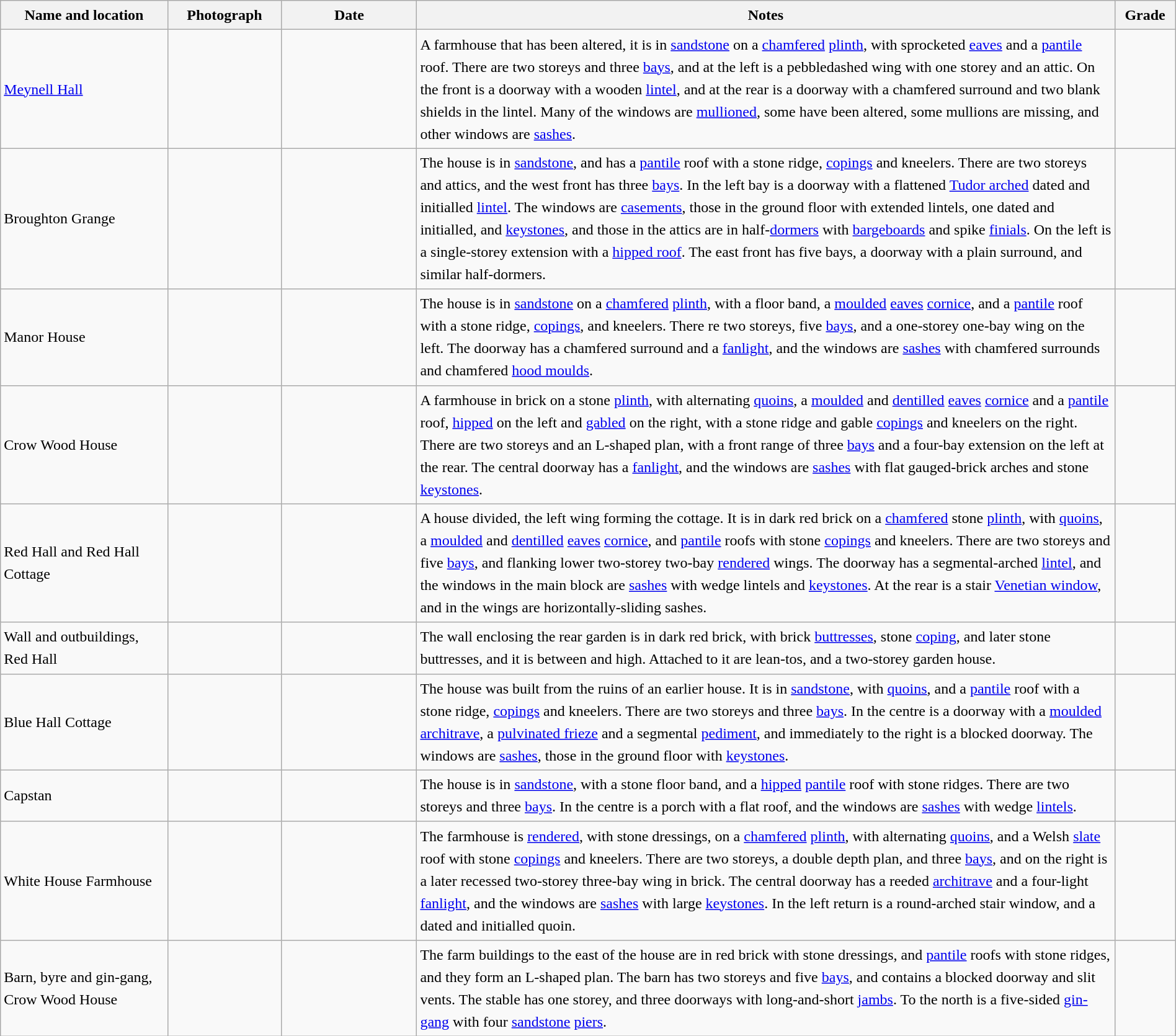<table class="wikitable sortable plainrowheaders" style="width:100%; border:0px; text-align:left; line-height:150%">
<tr>
<th scope="col"  style="width:150px">Name and location</th>
<th scope="col"  style="width:100px" class="unsortable">Photograph</th>
<th scope="col"  style="width:120px">Date</th>
<th scope="col"  style="width:650px" class="unsortable">Notes</th>
<th scope="col"  style="width:50px">Grade</th>
</tr>
<tr>
<td><a href='#'>Meynell Hall</a><br></td>
<td></td>
<td align="center"></td>
<td>A farmhouse that has been altered, it is in <a href='#'>sandstone</a> on a <a href='#'>chamfered</a> <a href='#'>plinth</a>, with sprocketed <a href='#'>eaves</a> and a <a href='#'>pantile</a> roof.  There are two storeys and three <a href='#'>bays</a>, and at the left is a pebbledashed wing with one storey and an attic.  On the front is a doorway with a wooden <a href='#'>lintel</a>, and at the rear is a doorway with a chamfered surround and two blank shields in the lintel.  Many of the windows are <a href='#'>mullioned</a>, some have been altered, some mullions are missing, and other windows are <a href='#'>sashes</a>.</td>
<td align="center" ></td>
</tr>
<tr>
<td>Broughton Grange<br></td>
<td></td>
<td align="center"></td>
<td>The house is in <a href='#'>sandstone</a>, and has a <a href='#'>pantile</a> roof with a stone ridge, <a href='#'>copings</a> and kneelers.  There are two storeys and attics, and the west front has three <a href='#'>bays</a>.  In the left bay is a doorway with a flattened <a href='#'>Tudor arched</a> dated and initialled <a href='#'>lintel</a>.  The windows are <a href='#'>casements</a>, those in the ground floor with extended lintels, one dated and initialled, and <a href='#'>keystones</a>, and those in the attics are in half-<a href='#'>dormers</a> with <a href='#'>bargeboards</a> and spike <a href='#'>finials</a>.  On the left is a single-storey extension with a <a href='#'>hipped roof</a>.  The east front has five bays, a doorway with a plain surround, and similar half-dormers.</td>
<td align="center" ></td>
</tr>
<tr>
<td>Manor House<br></td>
<td></td>
<td align="center"></td>
<td>The house is in <a href='#'>sandstone</a> on a <a href='#'>chamfered</a> <a href='#'>plinth</a>, with a floor band, a <a href='#'>moulded</a> <a href='#'>eaves</a> <a href='#'>cornice</a>, and a <a href='#'>pantile</a> roof with a stone ridge, <a href='#'>copings</a>, and kneelers.  There re two storeys, five <a href='#'>bays</a>, and a one-storey one-bay wing on the left.  The doorway has a chamfered surround and a <a href='#'>fanlight</a>, and the windows are <a href='#'>sashes</a> with chamfered surrounds and chamfered <a href='#'>hood moulds</a>.</td>
<td align="center" ></td>
</tr>
<tr>
<td>Crow Wood House<br></td>
<td></td>
<td align="center"></td>
<td>A farmhouse in brick on a stone <a href='#'>plinth</a>, with alternating <a href='#'>quoins</a>, a <a href='#'>moulded</a> and <a href='#'>dentilled</a> <a href='#'>eaves</a> <a href='#'>cornice</a> and a <a href='#'>pantile</a> roof, <a href='#'>hipped</a> on the left and <a href='#'>gabled</a> on the right, with a stone ridge and gable <a href='#'>copings</a> and kneelers on the right.  There are two storeys and an L-shaped plan, with a front range of three <a href='#'>bays</a> and a four-bay extension on the left at the rear.  The central doorway has a <a href='#'>fanlight</a>, and the windows are <a href='#'>sashes</a> with flat gauged-brick arches and stone <a href='#'>keystones</a>.</td>
<td align="center" ></td>
</tr>
<tr>
<td>Red Hall and Red Hall Cottage<br></td>
<td></td>
<td align="center"></td>
<td>A house divided, the left wing forming the cottage.  It is in dark red brick on a <a href='#'>chamfered</a> stone <a href='#'>plinth</a>, with <a href='#'>quoins</a>, a <a href='#'>moulded</a> and <a href='#'>dentilled</a> <a href='#'>eaves</a> <a href='#'>cornice</a>, and <a href='#'>pantile</a> roofs with stone <a href='#'>copings</a> and kneelers.  There are two storeys and five <a href='#'>bays</a>, and flanking lower two-storey two-bay <a href='#'>rendered</a> wings.  The doorway has a segmental-arched <a href='#'>lintel</a>, and the windows in the main block are <a href='#'>sashes</a> with wedge lintels and <a href='#'>keystones</a>.  At the rear is a stair <a href='#'>Venetian window</a>, and in the wings are horizontally-sliding sashes.</td>
<td align="center" ></td>
</tr>
<tr>
<td>Wall and outbuildings, Red Hall<br></td>
<td></td>
<td align="center"></td>
<td>The wall enclosing the rear garden is in dark red brick, with brick <a href='#'>buttresses</a>, stone <a href='#'>coping</a>, and later stone buttresses, and it is between  and  high.  Attached to it are lean-tos, and a two-storey garden house.</td>
<td align="center" ></td>
</tr>
<tr>
<td>Blue Hall Cottage<br></td>
<td></td>
<td align="center"></td>
<td>The house was built from the ruins of an earlier house.  It is in <a href='#'>sandstone</a>, with <a href='#'>quoins</a>, and a <a href='#'>pantile</a> roof with a stone ridge, <a href='#'>copings</a> and kneelers.  There are two storeys and three <a href='#'>bays</a>. In the centre is a doorway with a <a href='#'>moulded</a> <a href='#'>architrave</a>, a <a href='#'>pulvinated frieze</a> and a segmental <a href='#'>pediment</a>, and immediately to the right is a blocked doorway.  The windows are <a href='#'>sashes</a>, those in the ground floor with <a href='#'>keystones</a>.</td>
<td align="center" ></td>
</tr>
<tr>
<td>Capstan<br></td>
<td></td>
<td align="center"></td>
<td>The house is in <a href='#'>sandstone</a>, with a stone floor band, and a <a href='#'>hipped</a> <a href='#'>pantile</a> roof with stone ridges.  There are two storeys and three <a href='#'>bays</a>.  In the centre is a porch with a flat roof, and the windows are <a href='#'>sashes</a> with wedge <a href='#'>lintels</a>.</td>
<td align="center" ></td>
</tr>
<tr>
<td>White House Farmhouse<br></td>
<td></td>
<td align="center"></td>
<td>The farmhouse is <a href='#'>rendered</a>, with stone dressings, on a <a href='#'>chamfered</a> <a href='#'>plinth</a>, with alternating <a href='#'>quoins</a>, and a Welsh <a href='#'>slate</a> roof with stone <a href='#'>copings</a> and kneelers.  There are two storeys, a double depth plan, and three <a href='#'>bays</a>, and on the right is a later recessed two-storey three-bay wing in brick.  The central doorway has a reeded <a href='#'>architrave</a> and a four-light <a href='#'>fanlight</a>, and the windows are <a href='#'>sashes</a> with large <a href='#'>keystones</a>.  In the left return is a round-arched stair window, and a dated and initialled quoin.</td>
<td align="center" ></td>
</tr>
<tr>
<td>Barn, byre and gin-gang,<br>Crow Wood House<br></td>
<td></td>
<td align="center"></td>
<td>The farm buildings to the east of the house are in red brick with stone dressings, and <a href='#'>pantile</a> roofs with stone ridges, and they form an L-shaped plan.  The barn has two storeys and five <a href='#'>bays</a>, and contains a blocked doorway and slit vents.  The stable has one storey, and three doorways with long-and-short <a href='#'>jambs</a>.  To the north is a five-sided <a href='#'>gin-gang</a> with four <a href='#'>sandstone</a> <a href='#'>piers</a>.</td>
<td align="center" ></td>
</tr>
<tr>
</tr>
</table>
